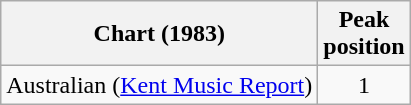<table class="wikitable">
<tr>
<th>Chart (1983)</th>
<th>Peak<br>position</th>
</tr>
<tr>
<td>Australian (<a href='#'>Kent Music Report</a>)</td>
<td align="center">1</td>
</tr>
</table>
